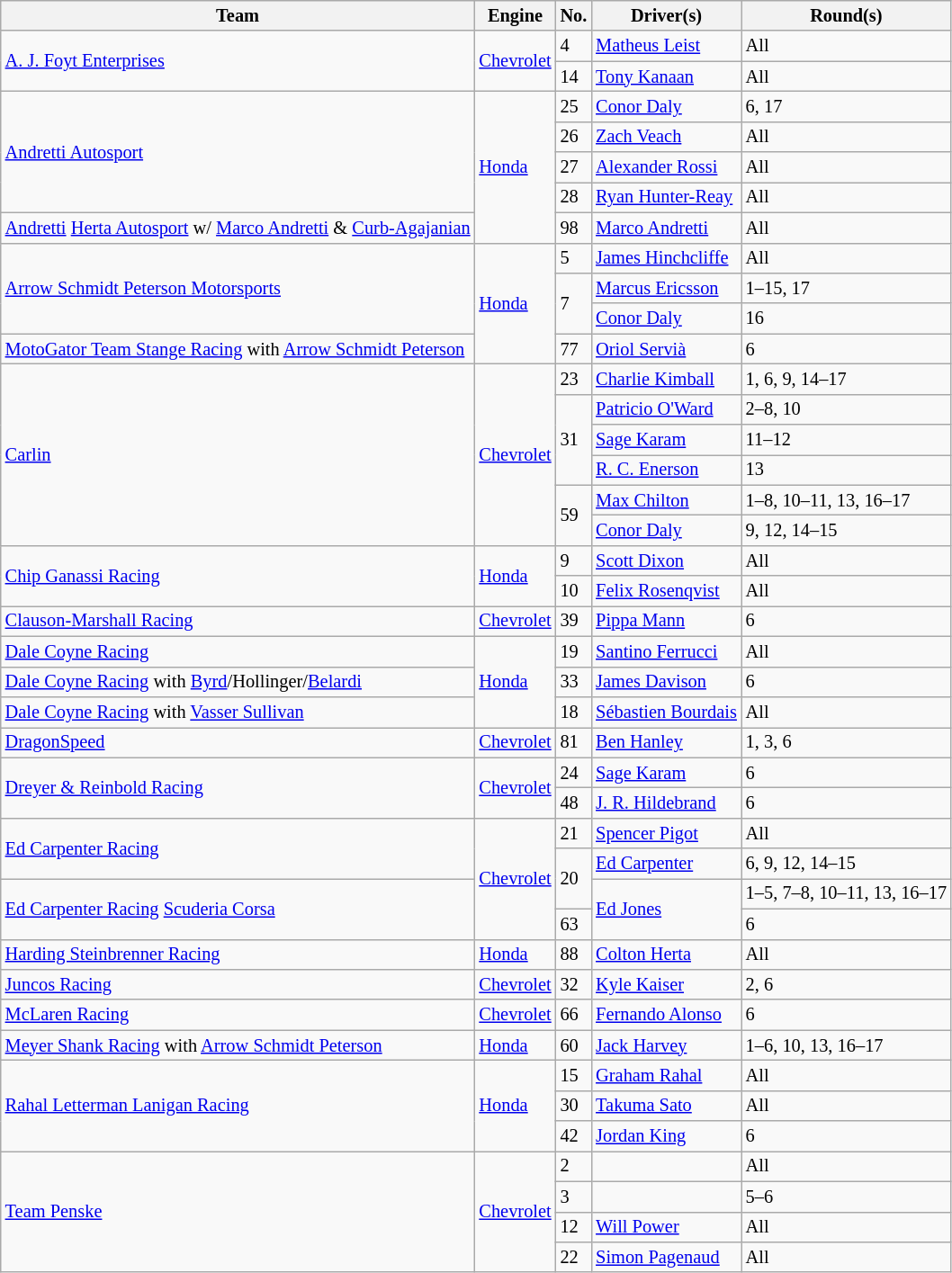<table class="wikitable" style="font-size: 85%">
<tr>
<th>Team</th>
<th>Engine</th>
<th>No.</th>
<th class="unsortable">Driver(s)</th>
<th>Round(s)</th>
</tr>
<tr>
<td rowspan=2><a href='#'>A. J. Foyt Enterprises</a></td>
<td rowspan=2><a href='#'>Chevrolet</a></td>
<td>4</td>
<td> <a href='#'>Matheus Leist</a></td>
<td>All</td>
</tr>
<tr>
<td>14</td>
<td> <a href='#'>Tony Kanaan</a></td>
<td>All</td>
</tr>
<tr>
<td rowspan=4><a href='#'>Andretti Autosport</a></td>
<td rowspan=5><a href='#'>Honda</a></td>
<td>25</td>
<td nowrap> <a href='#'>Conor Daly</a></td>
<td>6, 17</td>
</tr>
<tr>
<td>26</td>
<td nowrap> <a href='#'>Zach Veach</a></td>
<td>All</td>
</tr>
<tr>
<td>27</td>
<td> <a href='#'>Alexander Rossi</a></td>
<td>All</td>
</tr>
<tr>
<td>28</td>
<td> <a href='#'>Ryan Hunter-Reay</a></td>
<td>All</td>
</tr>
<tr>
<td nowrap><a href='#'>Andretti</a> <a href='#'>Herta Autosport</a> w/ <a href='#'>Marco Andretti</a> & <a href='#'>Curb-Agajanian</a></td>
<td>98</td>
<td> <a href='#'>Marco Andretti</a></td>
<td>All</td>
</tr>
<tr>
<td rowspan="3"><a href='#'>Arrow Schmidt Peterson Motorsports</a></td>
<td rowspan="4"><a href='#'>Honda</a></td>
<td>5</td>
<td> <a href='#'>James Hinchcliffe</a></td>
<td>All</td>
</tr>
<tr>
<td rowspan="2">7</td>
<td> <a href='#'>Marcus Ericsson</a> </td>
<td>1–15, 17</td>
</tr>
<tr>
<td> <a href='#'>Conor Daly</a></td>
<td>16</td>
</tr>
<tr>
<td><a href='#'>MotoGator Team Stange Racing</a> with <a href='#'>Arrow Schmidt Peterson</a></td>
<td>77</td>
<td> <a href='#'>Oriol Servià</a></td>
<td>6</td>
</tr>
<tr>
<td rowspan="6"><a href='#'>Carlin</a></td>
<td rowspan="6"><a href='#'>Chevrolet</a></td>
<td>23</td>
<td> <a href='#'>Charlie Kimball</a></td>
<td>1, 6, 9, 14–17</td>
</tr>
<tr>
<td rowspan="3">31</td>
<td> <a href='#'>Patricio O'Ward</a> </td>
<td>2–8, 10</td>
</tr>
<tr>
<td> <a href='#'>Sage Karam</a></td>
<td>11–12</td>
</tr>
<tr>
<td> <a href='#'>R. C. Enerson</a> </td>
<td>13</td>
</tr>
<tr>
<td rowspan="2">59</td>
<td> <a href='#'>Max Chilton</a></td>
<td>1–8, 10–11, 13, 16–17</td>
</tr>
<tr>
<td> <a href='#'>Conor Daly</a></td>
<td>9, 12, 14–15</td>
</tr>
<tr>
<td rowspan="2"><a href='#'>Chip Ganassi Racing</a></td>
<td rowspan="2"><a href='#'>Honda</a></td>
<td>9</td>
<td> <a href='#'>Scott Dixon</a></td>
<td>All</td>
</tr>
<tr>
<td>10</td>
<td> <a href='#'>Felix Rosenqvist</a> </td>
<td>All</td>
</tr>
<tr>
<td><a href='#'>Clauson-Marshall Racing</a></td>
<td><a href='#'>Chevrolet</a></td>
<td>39</td>
<td> <a href='#'>Pippa Mann</a></td>
<td>6</td>
</tr>
<tr>
<td><a href='#'>Dale Coyne Racing</a></td>
<td rowspan=3><a href='#'>Honda</a></td>
<td>19</td>
<td> <a href='#'>Santino Ferrucci</a> </td>
<td>All</td>
</tr>
<tr>
<td><a href='#'>Dale Coyne Racing</a> with <a href='#'>Byrd</a>/Hollinger/<a href='#'>Belardi</a></td>
<td>33</td>
<td> <a href='#'>James Davison</a> </td>
<td>6</td>
</tr>
<tr>
<td><a href='#'>Dale Coyne Racing</a> with <a href='#'>Vasser Sullivan</a></td>
<td>18</td>
<td> <a href='#'>Sébastien Bourdais</a></td>
<td>All</td>
</tr>
<tr>
<td><a href='#'>DragonSpeed</a></td>
<td><a href='#'>Chevrolet</a></td>
<td>81</td>
<td> <a href='#'>Ben Hanley</a> </td>
<td>1, 3, 6</td>
</tr>
<tr>
<td rowspan=2><a href='#'>Dreyer & Reinbold Racing</a></td>
<td rowspan=2><a href='#'>Chevrolet</a></td>
<td>24</td>
<td> <a href='#'>Sage Karam</a></td>
<td>6</td>
</tr>
<tr>
<td>48</td>
<td> <a href='#'>J. R. Hildebrand</a></td>
<td>6</td>
</tr>
<tr>
<td rowspan="2"><a href='#'>Ed Carpenter Racing</a></td>
<td rowspan="4"><a href='#'>Chevrolet</a></td>
<td>21</td>
<td> <a href='#'>Spencer Pigot</a></td>
<td>All</td>
</tr>
<tr>
<td rowspan=2>20</td>
<td> <a href='#'>Ed Carpenter</a></td>
<td>6, 9, 12, 14–15</td>
</tr>
<tr>
<td rowspan="2"><a href='#'>Ed Carpenter Racing</a> <a href='#'>Scuderia Corsa</a></td>
<td rowspan=2> <a href='#'>Ed Jones</a></td>
<td>1–5, 7–8, 10–11, 13, 16–17</td>
</tr>
<tr>
<td>63</td>
<td>6</td>
</tr>
<tr>
<td><a href='#'>Harding Steinbrenner Racing</a></td>
<td><a href='#'>Honda</a></td>
<td>88</td>
<td> <a href='#'>Colton Herta</a> </td>
<td>All</td>
</tr>
<tr>
<td><a href='#'>Juncos Racing</a></td>
<td><a href='#'>Chevrolet</a></td>
<td>32</td>
<td> <a href='#'>Kyle Kaiser</a> </td>
<td>2, 6</td>
</tr>
<tr>
<td><a href='#'>McLaren Racing</a></td>
<td><a href='#'>Chevrolet</a></td>
<td>66</td>
<td> <a href='#'>Fernando Alonso</a> </td>
<td>6</td>
</tr>
<tr>
<td><a href='#'>Meyer Shank Racing</a> with <a href='#'>Arrow Schmidt Peterson</a></td>
<td><a href='#'>Honda</a></td>
<td>60</td>
<td> <a href='#'>Jack Harvey</a></td>
<td>1–6, 10, 13, 16–17</td>
</tr>
<tr>
<td rowspan="3"><a href='#'>Rahal Letterman Lanigan Racing</a></td>
<td rowspan="3"><a href='#'>Honda</a></td>
<td>15</td>
<td> <a href='#'>Graham Rahal</a></td>
<td>All</td>
</tr>
<tr>
<td>30</td>
<td> <a href='#'>Takuma Sato</a></td>
<td>All</td>
</tr>
<tr>
<td>42</td>
<td> <a href='#'>Jordan King</a></td>
<td>6</td>
</tr>
<tr>
<td rowspan=4><a href='#'>Team Penske</a></td>
<td rowspan=4><a href='#'>Chevrolet</a></td>
<td>2</td>
<td></td>
<td>All</td>
</tr>
<tr>
<td>3</td>
<td></td>
<td>5–6</td>
</tr>
<tr>
<td>12</td>
<td> <a href='#'>Will Power</a></td>
<td>All</td>
</tr>
<tr>
<td>22</td>
<td> <a href='#'>Simon Pagenaud</a></td>
<td>All</td>
</tr>
</table>
